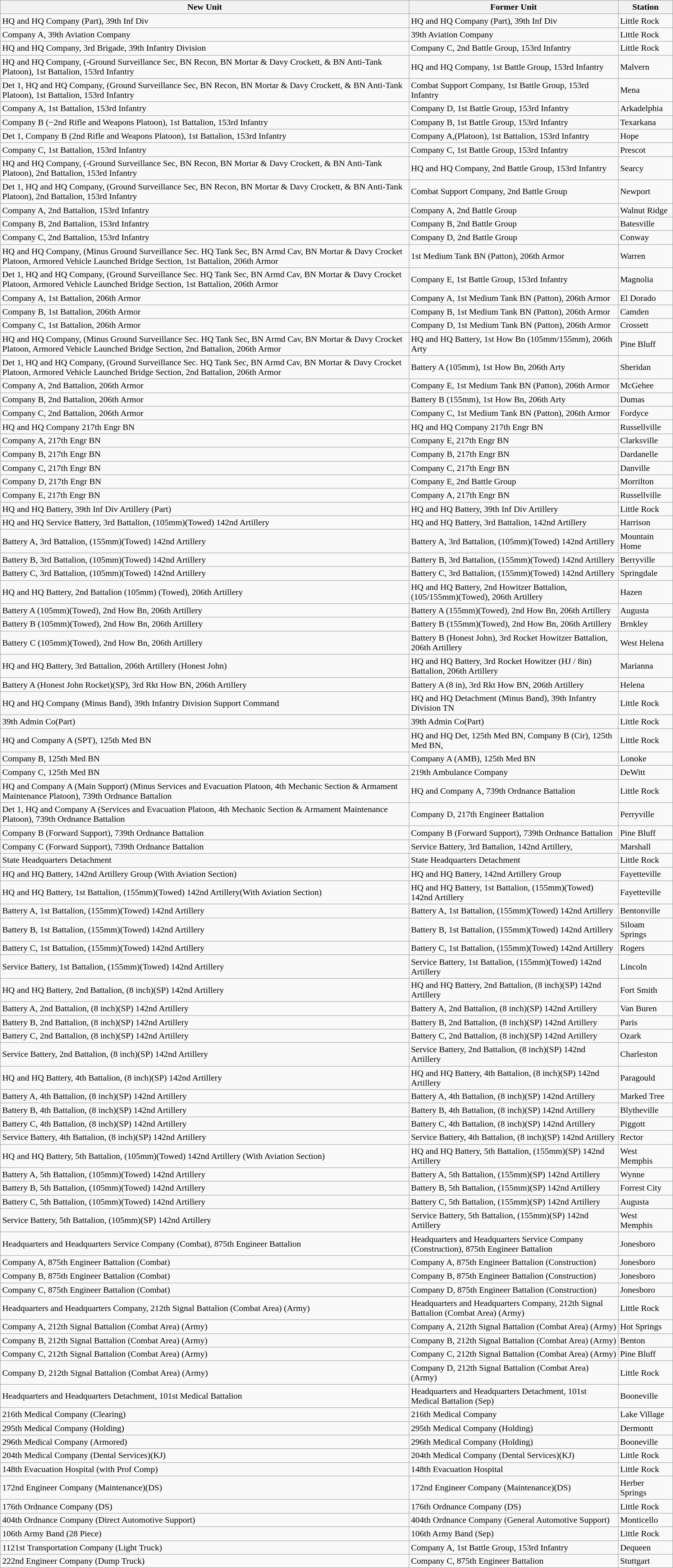<table class="wikitable">
<tr>
<th>New Unit</th>
<th>Former Unit</th>
<th>Station</th>
</tr>
<tr>
<td>HQ and HQ Company (Part), 39th Inf Div</td>
<td>HQ and HQ Company (Part), 39th Inf Div</td>
<td>Little Rock</td>
</tr>
<tr>
<td>Company A, 39th Aviation Company</td>
<td>39th Aviation Company</td>
<td>Little Rock</td>
</tr>
<tr>
<td>HQ and HQ Company, 3rd Brigade, 39th Infantry Division</td>
<td>Company C, 2nd Battle Group, 153rd Infantry</td>
<td>Little Rock</td>
</tr>
<tr>
<td>HQ and HQ Company, (-Ground Surveillance Sec, BN Recon, BN Mortar & Davy Crockett, & BN Anti-Tank Platoon), 1st Battalion, 153rd Infantry</td>
<td>HQ and HQ Company, 1st Battle Group, 153rd Infantry</td>
<td>Malvern</td>
</tr>
<tr>
<td>Det 1, HQ and HQ Company, (Ground Surveillance Sec, BN Recon, BN Mortar & Davy Crockett, & BN Anti-Tank Platoon), 1st Battalion, 153rd Infantry</td>
<td>Combat Support Company, 1st Battle Group, 153rd Infantry</td>
<td>Mena</td>
</tr>
<tr>
<td>Company A, 1st Battalion, 153rd Infantry</td>
<td>Company D, 1st Battle Group, 153rd Infantry</td>
<td>Arkadelphia</td>
</tr>
<tr>
<td>Company B (−2nd Rifle and Weapons Platoon), 1st Battalion, 153rd Infantry</td>
<td>Company B, 1st Battle Group, 153rd Infantry</td>
<td>Texarkana</td>
</tr>
<tr>
<td>Det 1, Company B (2nd Rifle and Weapons Platoon), 1st Battalion, 153rd Infantry</td>
<td>Company A,(Platoon), 1st Battalion, 153rd Infantry</td>
<td>Hope</td>
</tr>
<tr>
<td>Company C, 1st Battalion, 153rd Infantry</td>
<td>Company C, 1st Battle Group, 153rd Infantry</td>
<td>Prescot</td>
</tr>
<tr>
<td>HQ and HQ Company, (-Ground Surveillance Sec, BN Recon, BN Mortar & Davy Crockett, & BN Anti-Tank Platoon), 2nd Battalion, 153rd Infantry</td>
<td>HQ and HQ Company, 2nd Battle Group, 153rd Infantry</td>
<td>Searcy</td>
</tr>
<tr>
<td>Det 1, HQ and HQ Company, (Ground Surveillance Sec, BN Recon, BN Mortar & Davy Crockett, & BN Anti-Tank Platoon), 2nd Battalion, 153rd Infantry</td>
<td>Combat Support Company, 2nd Battle Group</td>
<td>Newport</td>
</tr>
<tr>
<td>Company A, 2nd Battalion, 153rd Infantry</td>
<td>Company A, 2nd Battle Group</td>
<td>Walnut Ridge</td>
</tr>
<tr>
<td>Company B, 2nd Battalion, 153rd Infantry</td>
<td>Company B, 2nd Battle Group</td>
<td>Batesville</td>
</tr>
<tr>
<td>Company C, 2nd Battalion, 153rd Infantry</td>
<td>Company D, 2nd Battle Group</td>
<td>Conway</td>
</tr>
<tr>
<td>HQ and HQ Company, (Minus Ground Surveillance Sec. HQ Tank Sec, BN Armd Cav, BN Mortar & Davy Crocket Platoon, Armored Vehicle Launched Bridge Section, 1st Battalion, 206th Armor</td>
<td>1st Medium Tank BN (Patton), 206th Armor</td>
<td>Warren</td>
</tr>
<tr>
<td>Det 1, HQ and HQ Company, (Ground Surveillance Sec. HQ Tank Sec, BN Armd Cav, BN Mortar & Davy Crocket Platoon, Armored Vehicle Launched Bridge Section, 1st Battalion, 206th Armor</td>
<td>Company E, 1st Battle Group, 153rd Infantry</td>
<td>Magnolia</td>
</tr>
<tr>
<td>Company A, 1st Battalion, 206th Armor</td>
<td>Company A, 1st Medium Tank BN (Patton), 206th Armor</td>
<td>El Dorado</td>
</tr>
<tr>
<td>Company B, 1st Battalion, 206th Armor</td>
<td>Company B, 1st Medium Tank BN (Patton), 206th Armor</td>
<td>Camden</td>
</tr>
<tr>
<td>Company C, 1st Battalion, 206th Armor</td>
<td>Company D, 1st Medium Tank BN (Patton), 206th Armor</td>
<td>Crossett</td>
</tr>
<tr>
<td>HQ and HQ Company, (Minus Ground Surveillance Sec. HQ Tank Sec, BN Armd Cav, BN Mortar & Davy Crocket Platoon, Armored Vehicle Launched Bridge Section, 2nd Battalion, 206th Armor</td>
<td>HQ and HQ Battery, 1st How Bn (105mm/155mm), 206th Arty</td>
<td>Pine Bluff</td>
</tr>
<tr>
<td>Det 1, HQ and HQ Company, (Ground Surveillance Sec. HQ Tank Sec, BN Armd Cav, BN Mortar & Davy Crocket Platoon, Armored Vehicle Launched Bridge Section, 2nd Battalion, 206th Armor</td>
<td>Battery A (105mm), 1st How Bn, 206th Arty</td>
<td>Sheridan</td>
</tr>
<tr>
<td>Company A, 2nd Battalion, 206th Armor</td>
<td>Company E, 1st Medium Tank BN (Patton), 206th Armor</td>
<td>McGehee</td>
</tr>
<tr>
<td>Company B, 2nd Battalion, 206th Armor</td>
<td>Battery B (155mm), 1st How Bn, 206th Arty</td>
<td>Dumas</td>
</tr>
<tr>
<td>Company C, 2nd Battalion, 206th Armor</td>
<td>Company C, 1st Medium Tank BN (Patton), 206th Armor</td>
<td>Fordyce</td>
</tr>
<tr>
<td>HQ and HQ Company 217th Engr BN</td>
<td>HQ and HQ Company 217th Engr BN</td>
<td>Russellville</td>
</tr>
<tr>
<td>Company A, 217th Engr BN</td>
<td>Company E, 217th Engr BN</td>
<td>Clarksville</td>
</tr>
<tr>
<td>Company B, 217th Engr BN</td>
<td>Company B, 217th Engr BN</td>
<td>Dardanelle</td>
</tr>
<tr>
<td>Company C, 217th Engr BN</td>
<td>Company C, 217th Engr BN</td>
<td>Danville</td>
</tr>
<tr>
<td>Company D, 217th Engr BN</td>
<td>Company E, 2nd Battle Group</td>
<td>Morrilton</td>
</tr>
<tr>
<td>Company E, 217th Engr BN</td>
<td>Company A, 217th Engr BN</td>
<td>Russellville</td>
</tr>
<tr>
<td>HQ and HQ Battery, 39th Inf Div Artillery (Part)</td>
<td>HQ and HQ Battery, 39th Inf Div Artillery</td>
<td>Little Rock</td>
</tr>
<tr>
<td>HQ and HQ Service Battery, 3rd Battalion, (105mm)(Towed) 142nd Artillery</td>
<td>HQ and HQ Battery, 3rd Battalion, 142nd Artillery</td>
<td>Harrison</td>
</tr>
<tr>
<td>Battery A, 3rd Battalion, (155mm)(Towed) 142nd Artillery</td>
<td>Battery A, 3rd Battalion, (105mm)(Towed) 142nd Artillery</td>
<td>Mountain Home</td>
</tr>
<tr>
<td>Battery B, 3rd Battalion, (105mm)(Towed) 142nd Artillery</td>
<td>Battery B, 3rd Battalion, (155mm)(Towed) 142nd Artillery</td>
<td>Berryville</td>
</tr>
<tr>
<td>Battery C, 3rd Battalion, (105mm)(Towed) 142nd Artillery</td>
<td>Battery C, 3rd Battalion, (155mm)(Towed) 142nd Artillery</td>
<td>Springdale</td>
</tr>
<tr>
<td>HQ and HQ Battery, 2nd Battalion (105mm) (Towed), 206th Artillery</td>
<td>HQ and HQ Battery, 2nd Howitzer Battalion, (105/155mm)(Towed), 206th Artillery</td>
<td>Hazen</td>
</tr>
<tr>
<td>Battery A (105mm)(Towed), 2nd How Bn, 206th Artillery</td>
<td>Battery A (155mm)(Towed), 2nd How Bn, 206th Artillery</td>
<td>Augusta</td>
</tr>
<tr>
<td>Battery B (105mm)(Towed), 2nd How Bn, 206th Artillery</td>
<td>Battery B (155mm)(Towed), 2nd How Bn, 206th Artillery</td>
<td>Brnkley</td>
</tr>
<tr>
<td>Battery C (105mm)(Towed), 2nd How Bn, 206th Artillery</td>
<td>Battery B (Honest John), 3rd Rocket Howitzer Battalion, 206th Artillery</td>
<td>West Helena</td>
</tr>
<tr>
<td>HQ and HQ Battery, 3rd Battalion, 206th Artillery (Honest John)</td>
<td>HQ and HQ Battery, 3rd Rocket Howitzer (HJ / 8in) Battalion, 206th Artillery</td>
<td>Marianna</td>
</tr>
<tr>
<td>Battery A (Honest John Rocket)(SP), 3rd Rkt How BN, 206th Artillery</td>
<td>Battery A (8 in), 3rd Rkt How BN, 206th Artillery</td>
<td>Helena</td>
</tr>
<tr>
<td>HQ and HQ Company (Minus Band), 39th Infantry Division Support Command</td>
<td>HQ and HQ Detachment (Minus Band), 39th Infantry Division TN</td>
<td>Little Rock</td>
</tr>
<tr>
<td>39th Admin Co(Part)</td>
<td>39th Admin Co(Part)</td>
<td>Little Rock</td>
</tr>
<tr>
<td>HQ and Company A (SPT), 125th Med BN</td>
<td>HQ and HQ Det, 125th Med BN, Company B (Cir), 125th Med BN,</td>
<td>Little Rock</td>
</tr>
<tr>
<td>Company B, 125th Med BN</td>
<td>Company A (AMB), 125th Med BN</td>
<td>Lonoke</td>
</tr>
<tr>
<td>Company C, 125th Med BN</td>
<td>219th Ambulance Company</td>
<td>DeWitt</td>
</tr>
<tr>
<td>HQ and Company A (Main Support) (Minus Services and Evacuation Platoon, 4th Mechanic Section & Armament Maintenance Platoon), 739th Ordnance Battalion</td>
<td>HQ and Company A, 739th Ordnance Battalion</td>
<td>Little Rock</td>
</tr>
<tr>
<td>Det 1, HQ and Company A (Services and Evacuation Platoon, 4th Mechanic Section & Armament Maintenance Platoon), 739th Ordnance Battalion</td>
<td>Company D, 217th Engineer Battalion</td>
<td>Perryville</td>
</tr>
<tr>
<td>Company B (Forward Support), 739th Ordnance Battalion</td>
<td>Company B (Forward Support), 739th Ordnance Battalion</td>
<td>Pine Bluff</td>
</tr>
<tr>
<td>Company C (Forward Support), 739th Ordnance Battalion</td>
<td>Service Battery, 3rd Battalion, 142nd Artillery,</td>
<td>Marshall</td>
</tr>
<tr>
<td>State Headquarters Detachment</td>
<td>State Headquarters Detachment</td>
<td>Little Rock</td>
</tr>
<tr>
<td>HQ and HQ Battery, 142nd Artillery Group (With Aviation Section)</td>
<td>HQ and HQ Battery, 142nd Artillery Group</td>
<td>Fayetteville</td>
</tr>
<tr>
<td>HQ and HQ Battery, 1st Battalion, (155mm)(Towed) 142nd Artillery(With Aviation Section)</td>
<td>HQ and HQ Battery, 1st Battalion, (155mm)(Towed) 142nd Artillery</td>
<td>Fayetteville</td>
</tr>
<tr>
<td>Battery A, 1st Battalion, (155mm)(Towed) 142nd Artillery</td>
<td>Battery A, 1st Battalion, (155mm)(Towed) 142nd Artillery</td>
<td>Bentonville</td>
</tr>
<tr>
<td>Battery B, 1st Battalion, (155mm)(Towed) 142nd Artillery</td>
<td>Battery B, 1st Battalion, (155mm)(Towed) 142nd Artillery</td>
<td>Siloam Springs</td>
</tr>
<tr>
<td>Battery C, 1st Battalion, (155mm)(Towed) 142nd Artillery</td>
<td>Battery C, 1st Battalion, (155mm)(Towed) 142nd Artillery</td>
<td>Rogers</td>
</tr>
<tr>
<td>Service Battery, 1st Battalion, (155mm)(Towed) 142nd Artillery</td>
<td>Service Battery, 1st Battalion, (155mm)(Towed) 142nd Artillery</td>
<td>Lincoln</td>
</tr>
<tr>
<td>HQ and HQ Battery, 2nd Battalion, (8 inch)(SP) 142nd Artillery</td>
<td>HQ and HQ Battery, 2nd Battalion, (8 inch)(SP) 142nd Artillery</td>
<td>Fort Smith</td>
</tr>
<tr>
<td>Battery A, 2nd Battalion, (8 inch)(SP) 142nd Artillery</td>
<td>Battery A, 2nd Battalion, (8 inch)(SP) 142nd Artillery</td>
<td>Van Buren</td>
</tr>
<tr>
<td>Battery B, 2nd Battalion, (8 inch)(SP) 142nd Artillery</td>
<td>Battery B, 2nd Battalion, (8 inch)(SP) 142nd Artillery</td>
<td>Paris</td>
</tr>
<tr>
<td>Battery C, 2nd Battalion, (8 inch)(SP) 142nd Artillery</td>
<td>Battery C, 2nd Battalion, (8 inch)(SP) 142nd Artillery</td>
<td>Ozark</td>
</tr>
<tr>
<td>Service Battery, 2nd Battalion, (8 inch)(SP) 142nd Artillery</td>
<td>Service Battery, 2nd Battalion, (8 inch)(SP) 142nd Artillery</td>
<td>Charleston</td>
</tr>
<tr>
<td>HQ and HQ Battery, 4th Battalion, (8 inch)(SP) 142nd Artillery</td>
<td>HQ and HQ Battery, 4th Battalion, (8 inch)(SP) 142nd Artillery</td>
<td>Paragould</td>
</tr>
<tr>
<td>Battery A, 4th Battalion, (8 inch)(SP) 142nd Artillery</td>
<td>Battery A, 4th Battalion, (8 inch)(SP) 142nd Artillery</td>
<td>Marked Tree</td>
</tr>
<tr>
<td>Battery B, 4th Battalion, (8 inch)(SP) 142nd Artillery</td>
<td>Battery B, 4th Battalion, (8 inch)(SP) 142nd Artillery</td>
<td>Blytheville</td>
</tr>
<tr>
<td>Battery C, 4th Battalion, (8 inch)(SP) 142nd Artillery</td>
<td>Battery C, 4th Battalion, (8 inch)(SP) 142nd Artillery</td>
<td>Piggott</td>
</tr>
<tr>
<td>Service Battery, 4th Battalion, (8 inch)(SP) 142nd Artillery</td>
<td>Service Battery, 4th Battalion, (8 inch)(SP) 142nd Artillery</td>
<td>Rector</td>
</tr>
<tr>
<td>HQ and HQ Battery, 5th Battalion, (105mm)(Towed) 142nd Artillery (With Aviation Section)</td>
<td>HQ and HQ Battery, 5th Battalion, (155mm)(SP) 142nd Artillery</td>
<td>West Memphis</td>
</tr>
<tr>
<td>Battery A, 5th Battalion, (105mm)(Towed) 142nd Artillery</td>
<td>Battery A, 5th Battalion, (155mm)(SP) 142nd Artillery</td>
<td>Wynne</td>
</tr>
<tr>
<td>Battery B, 5th Battalion, (105mm)(Towed) 142nd Artillery</td>
<td>Battery B, 5th Battalion, (155mm)(SP) 142nd Artillery</td>
<td>Forrest City</td>
</tr>
<tr>
<td>Battery C, 5th Battalion, (105mm)(Towed) 142nd Artillery</td>
<td>Battery C, 5th Battalion, (155mm)(SP) 142nd Artillery</td>
<td>Augusta</td>
</tr>
<tr>
<td>Service Battery, 5th Battalion, (105mm)(SP) 142nd Artillery</td>
<td>Service Battery, 5th Battalion, (155mm)(SP) 142nd Artillery</td>
<td>West Memphis</td>
</tr>
<tr>
<td>Headquarters and Headquarters Service Company (Combat), 875th Engineer Battalion</td>
<td>Headquarters and Headquarters Service Company (Construction), 875th Engineer Battalion</td>
<td>Jonesboro</td>
</tr>
<tr>
<td>Company A, 875th Engineer Battalion (Combat)</td>
<td>Company A, 875th Engineer Battalion (Construction)</td>
<td>Jonesboro</td>
</tr>
<tr>
<td>Company B, 875th Engineer Battalion (Combat)</td>
<td>Company B, 875th Engineer Battalion (Construction)</td>
<td>Jonesboro</td>
</tr>
<tr>
<td>Company C, 875th Engineer Battalion (Combat)</td>
<td>Company D, 875th Engineer Battalion (Construction)</td>
<td>Jonesboro</td>
</tr>
<tr>
<td>Headquarters and Headquarters Company, 212th Signal Battalion (Combat Area) (Army)</td>
<td>Headquarters and Headquarters Company, 212th Signal Battalion (Combat Area) (Army)</td>
<td>Little Rock</td>
</tr>
<tr>
<td>Company A, 212th Signal Battalion (Combat Area) (Army)</td>
<td>Company A, 212th Signal Battalion (Combat Area) (Army)</td>
<td>Hot Springs</td>
</tr>
<tr>
<td>Company B, 212th Signal Battalion (Combat Area) (Army)</td>
<td>Company B, 212th Signal Battalion (Combat Area) (Army)</td>
<td>Benton</td>
</tr>
<tr>
<td>Company C, 212th Signal Battalion (Combat Area) (Army)</td>
<td>Company C, 212th Signal Battalion (Combat Area) (Army)</td>
<td>Pine Bluff</td>
</tr>
<tr>
<td>Company D, 212th Signal Battalion (Combat Area) (Army)</td>
<td>Company D, 212th Signal Battalion (Combat Area) (Army)</td>
<td>Little Rock</td>
</tr>
<tr>
<td>Headquarters and Headquarters Detachment, 101st Medical Battalion</td>
<td>Headquarters and Headquarters Detachment, 101st Medical Battalion (Sep)</td>
<td>Booneville</td>
</tr>
<tr>
<td>216th Medical Company (Clearing)</td>
<td>216th Medical Company</td>
<td>Lake Village</td>
</tr>
<tr>
<td>295th Medical Company (Holding)</td>
<td>295th Medical Company (Holding)</td>
<td>Dermontt</td>
</tr>
<tr>
<td>296th Medical Company (Armored)</td>
<td>296th Medical Company (Holding)</td>
<td>Booneville</td>
</tr>
<tr>
<td>204th Medical Company (Dental Services)(KJ)</td>
<td>204th Medical Company (Dental Services)(KJ)</td>
<td>Little Rock</td>
</tr>
<tr>
<td>148th Evacuation Hospital (with Prof Comp)</td>
<td>148th Evacuation Hospital</td>
<td>Little Rock</td>
</tr>
<tr>
<td>172nd Engineer Company (Maintenance)(DS)</td>
<td>172nd Engineer Company (Maintenance)(DS)</td>
<td>Herber Springs</td>
</tr>
<tr>
<td>176th Ordnance Company (DS)</td>
<td>176th Ordnance Company (DS)</td>
<td>Little Rock</td>
</tr>
<tr>
<td>404th Ordnance Company (Direct Automotive Support)</td>
<td>404th Ordnance Company (General Automotive Support)</td>
<td>Monticello</td>
</tr>
<tr>
<td>106th Army Band (28 Piece)</td>
<td>106th Army Band (Sep)</td>
<td>Little Rock</td>
</tr>
<tr>
<td>1121st Transportation Company (Light Truck)</td>
<td>Company A, 1st Battle Group, 153rd Infantry</td>
<td>Dequeen</td>
</tr>
<tr>
<td>222nd Engineer Company (Dump Truck)</td>
<td>Company C, 875th Engineer Battalion</td>
<td>Stuttgart</td>
</tr>
</table>
